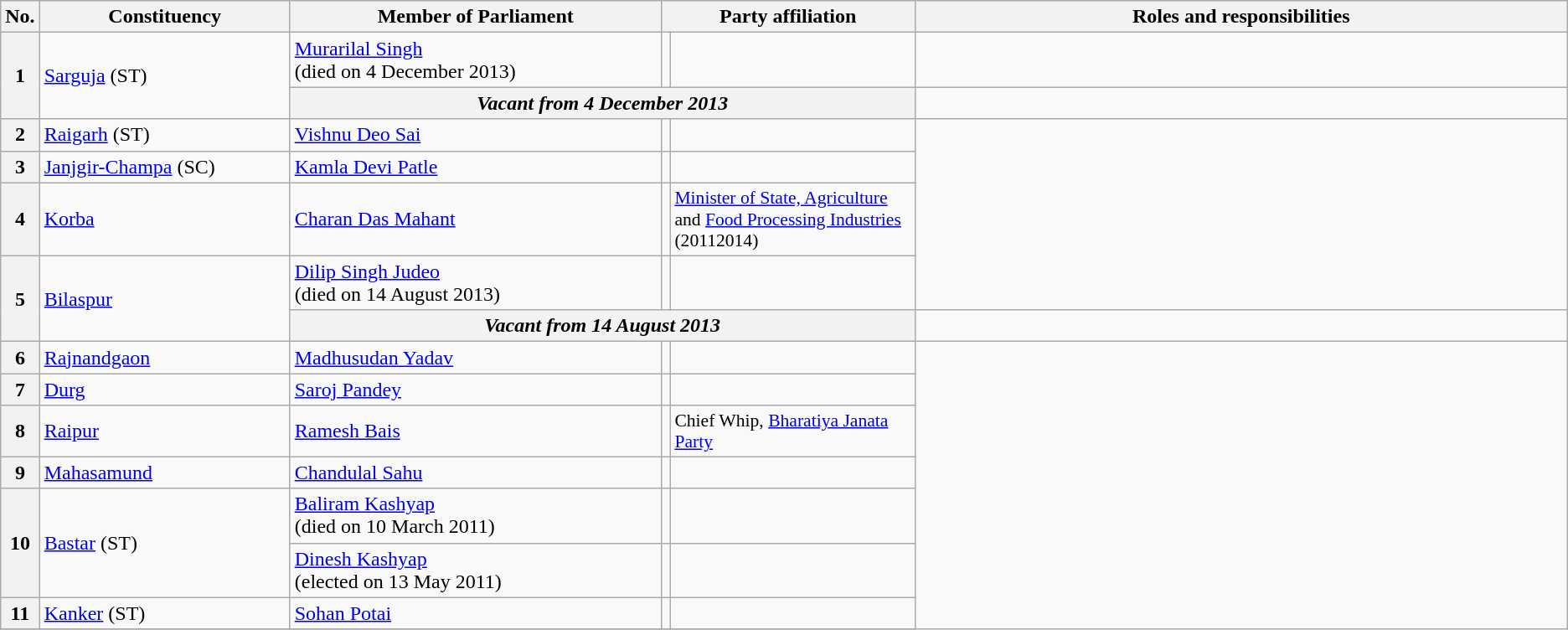<table class="wikitable">
<tr style="text-align:center;">
<th>No.</th>
<th style="width:12em">Constituency</th>
<th style="width:18em">Member of Parliament</th>
<th colspan="2" style="width:18em">Party affiliation</th>
<th style="width:32em">Roles and responsibilities</th>
</tr>
<tr>
<th rowspan="2">1</th>
<td rowspan="2"><a href='#'>Sarguja</a> (ST)</td>
<td><a href='#'>Murarilal Singh</a><br>(died on 4 December 2013)</td>
<td></td>
<td></td>
</tr>
<tr>
<th colspan="3"><em>Vacant from 4 December 2013</em></th>
<td></td>
</tr>
<tr>
<th>2</th>
<td><a href='#'>Raigarh</a> (ST)</td>
<td><a href='#'>Vishnu Deo Sai</a></td>
<td></td>
<td></td>
</tr>
<tr>
<th>3</th>
<td><a href='#'>Janjgir-Champa</a> (SC)</td>
<td><a href='#'>Kamla Devi Patle</a></td>
<td></td>
<td></td>
</tr>
<tr>
<th>4</th>
<td><a href='#'>Korba</a></td>
<td><a href='#'>Charan Das Mahant</a></td>
<td></td>
<td style="font-size:90%"><a href='#'>Minister of State, Agriculture</a> and <a href='#'>Food Processing Industries</a> (20112014)</td>
</tr>
<tr>
<th rowspan="2">5</th>
<td rowspan="2"><a href='#'>Bilaspur</a></td>
<td><a href='#'>Dilip Singh Judeo</a><br>(died on 14 August 2013)</td>
<td></td>
<td></td>
</tr>
<tr>
<th colspan="3"><em>Vacant from 14 August 2013</em></th>
<td></td>
</tr>
<tr>
<th>6</th>
<td><a href='#'>Rajnandgaon</a></td>
<td><a href='#'>Madhusudan Yadav</a></td>
<td></td>
<td></td>
</tr>
<tr>
<th>7</th>
<td><a href='#'>Durg</a></td>
<td><a href='#'>Saroj Pandey</a></td>
<td></td>
<td></td>
</tr>
<tr>
<th>8</th>
<td><a href='#'>Raipur</a></td>
<td><a href='#'>Ramesh Bais</a></td>
<td></td>
<td style="font-size:90%">Chief Whip, <a href='#'>Bharatiya Janata Party</a></td>
</tr>
<tr>
<th>9</th>
<td><a href='#'>Mahasamund</a></td>
<td><a href='#'>Chandulal Sahu</a></td>
<td></td>
<td></td>
</tr>
<tr>
<th rowspan="2">10</th>
<td rowspan="2"><a href='#'>Bastar</a> (ST)</td>
<td><a href='#'>Baliram Kashyap</a><br>(died on 10 March 2011)</td>
<td></td>
<td></td>
</tr>
<tr>
<td><a href='#'>Dinesh Kashyap</a><br>(elected on 13 May 2011)</td>
<td></td>
<td></td>
</tr>
<tr>
<th>11</th>
<td><a href='#'>Kanker</a> (ST)</td>
<td><a href='#'>Sohan Potai</a></td>
<td></td>
<td></td>
</tr>
<tr>
</tr>
</table>
